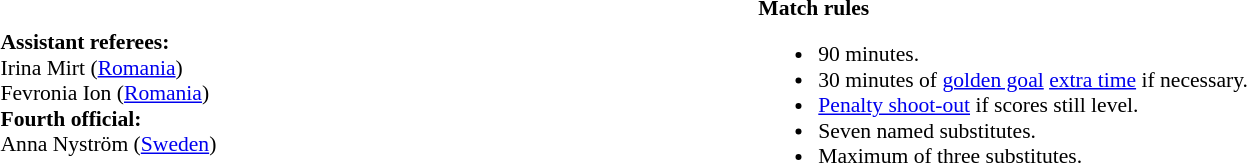<table width=100% style="font-size: 90%">
<tr>
<td><br><strong>Assistant referees:</strong>
<br> Irina Mirt (<a href='#'>Romania</a>)
<br> Fevronia Ion (<a href='#'>Romania</a>)
<br><strong>Fourth official:</strong>
<br> Anna Nyström (<a href='#'>Sweden</a>)</td>
<td style="width:60%; vertical-align:top;"><br><strong>Match rules</strong><ul><li>90 minutes.</li><li>30 minutes of <a href='#'>golden goal</a> <a href='#'>extra time</a> if necessary.</li><li><a href='#'>Penalty shoot-out</a> if scores still level.</li><li>Seven named substitutes.</li><li>Maximum of three substitutes.</li></ul></td>
</tr>
</table>
